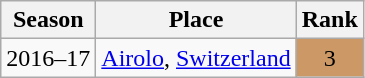<table class="wikitable" style="text-align:center;">
<tr>
<th>Season</th>
<th>Place</th>
<th>Rank</th>
</tr>
<tr>
<td>2016–17</td>
<td style="text-align:left;"> <a href='#'>Airolo</a>, <a href='#'>Switzerland</a></td>
<td bgcolor="cc9966">3</td>
</tr>
</table>
